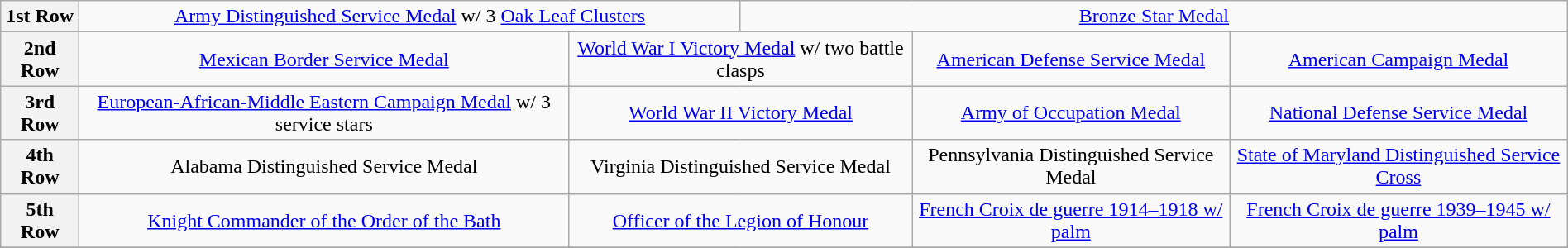<table class="wikitable" style="margin:1em auto; text-align:center;">
<tr>
<th>1st Row</th>
<td colspan="6"><a href='#'>Army Distinguished Service Medal</a> w/ 3 <a href='#'>Oak Leaf Clusters</a></td>
<td colspan="10"><a href='#'>Bronze Star Medal</a></td>
</tr>
<tr>
<th>2nd Row</th>
<td colspan="4"><a href='#'>Mexican Border Service Medal</a></td>
<td colspan="4"><a href='#'>World War I Victory Medal</a> w/ two battle clasps</td>
<td colspan="4"><a href='#'>American Defense Service Medal</a></td>
<td colspan="4"><a href='#'>American Campaign Medal</a></td>
</tr>
<tr>
<th>3rd Row</th>
<td colspan="4"><a href='#'>European-African-Middle Eastern Campaign Medal</a> w/ 3 service stars</td>
<td colspan="4"><a href='#'>World War II Victory Medal</a></td>
<td colspan="4"><a href='#'>Army of Occupation Medal</a></td>
<td colspan="4"><a href='#'>National Defense Service Medal</a></td>
</tr>
<tr>
<th>4th Row</th>
<td colspan="4">Alabama Distinguished Service Medal</td>
<td colspan="4">Virginia Distinguished Service Medal</td>
<td colspan="4">Pennsylvania Distinguished Service Medal</td>
<td colspan="4"><a href='#'>State of Maryland Distinguished Service Cross</a></td>
</tr>
<tr>
<th>5th Row</th>
<td colspan="4"><a href='#'>Knight Commander of the Order of the Bath</a></td>
<td colspan="4"><a href='#'>Officer of the Legion of Honour</a></td>
<td colspan="4"><a href='#'>French Croix de guerre 1914–1918 w/ palm</a></td>
<td colspan="4"><a href='#'>French Croix de guerre 1939–1945 w/ palm</a></td>
</tr>
<tr>
</tr>
</table>
